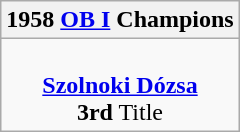<table class="wikitable" style="text-align: center; margin: 0 auto;">
<tr>
<th>1958 <a href='#'>OB I</a> Champions</th>
</tr>
<tr>
<td><br><strong><a href='#'>Szolnoki Dózsa</a></strong><br><strong>3rd</strong> Title</td>
</tr>
</table>
